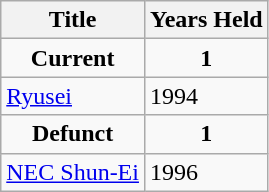<table class="wikitable">
<tr>
<th>Title</th>
<th>Years Held</th>
</tr>
<tr>
<td align="center"><strong>Current</strong></td>
<td align="center"><strong>1</strong></td>
</tr>
<tr>
<td> <a href='#'>Ryusei</a></td>
<td>1994</td>
</tr>
<tr>
<td align="center"><strong>Defunct</strong></td>
<td align="center"><strong>1</strong></td>
</tr>
<tr>
<td> <a href='#'>NEC Shun-Ei</a></td>
<td>1996</td>
</tr>
</table>
